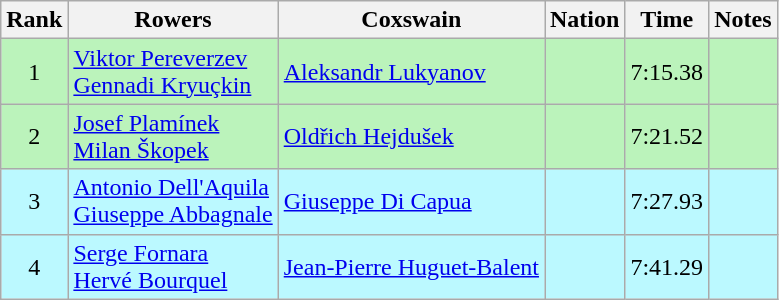<table class="wikitable sortable" style="text-align:center">
<tr>
<th>Rank</th>
<th>Rowers</th>
<th>Coxswain</th>
<th>Nation</th>
<th>Time</th>
<th>Notes</th>
</tr>
<tr bgcolor=bbf3bb>
<td>1</td>
<td align=left><a href='#'>Viktor Pereverzev</a><br> <a href='#'>Gennadi Kryuçkin</a></td>
<td align=left><a href='#'>Aleksandr Lukyanov</a></td>
<td align=left></td>
<td>7:15.38</td>
<td></td>
</tr>
<tr bgcolor=bbf3bb>
<td>2</td>
<td align=left><a href='#'>Josef Plamínek</a><br><a href='#'>Milan Škopek</a></td>
<td align=left><a href='#'>Oldřich Hejdušek</a></td>
<td align=left></td>
<td>7:21.52</td>
<td></td>
</tr>
<tr bgcolor=bbf9ff>
<td>3</td>
<td align=left><a href='#'>Antonio Dell'Aquila </a><br><a href='#'>Giuseppe Abbagnale</a></td>
<td align=left><a href='#'>Giuseppe Di Capua</a></td>
<td align=left></td>
<td>7:27.93</td>
<td></td>
</tr>
<tr bgcolor=bbf9ff>
<td>4</td>
<td align=left><a href='#'>Serge Fornara</a><br><a href='#'>Hervé Bourquel </a></td>
<td align=left><a href='#'>Jean-Pierre Huguet-Balent</a></td>
<td align=left></td>
<td>7:41.29</td>
<td></td>
</tr>
</table>
